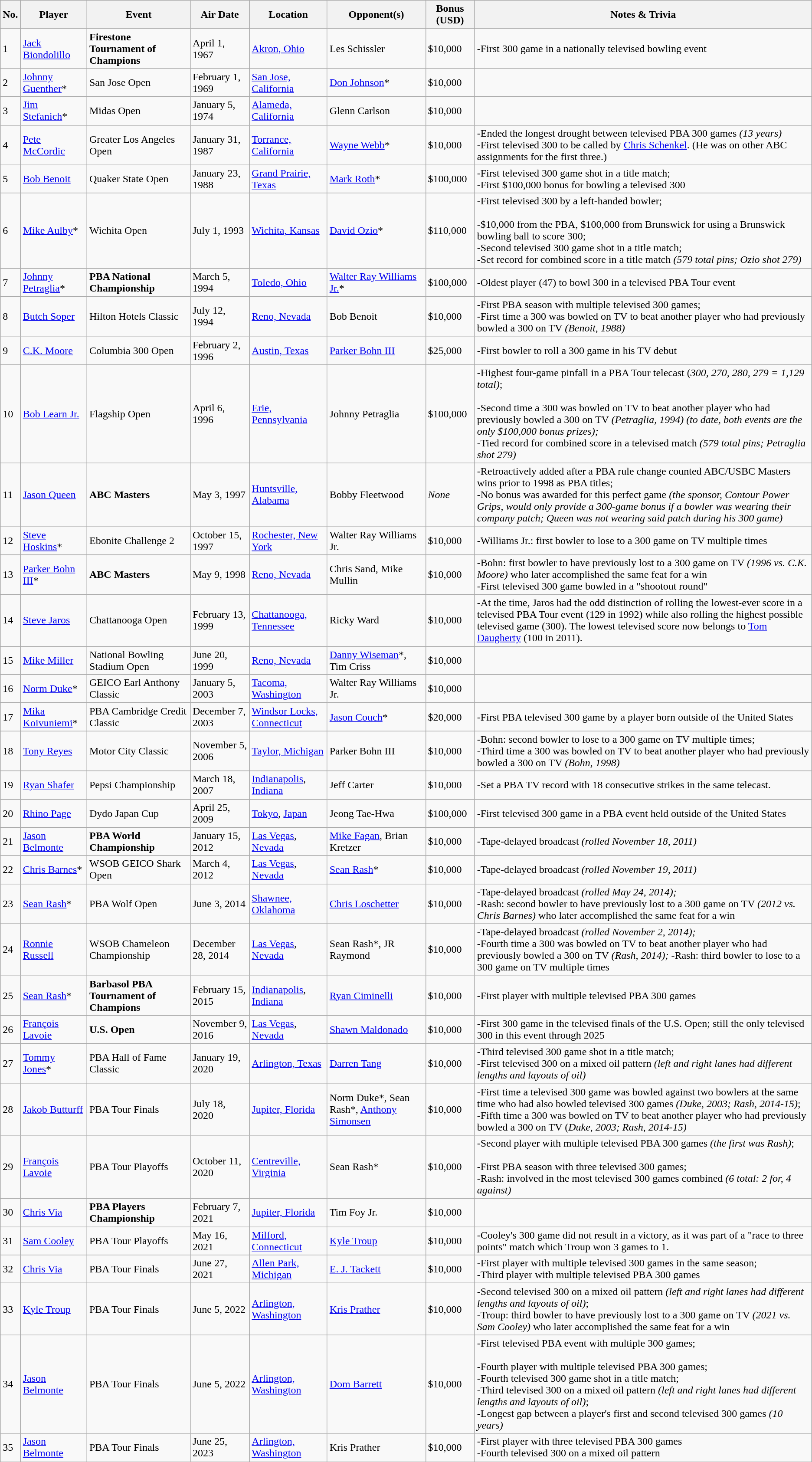<table class="wikitable unsortable">
<tr>
<th>No.</th>
<th>Player</th>
<th>Event</th>
<th>Air Date</th>
<th>Location</th>
<th>Opponent(s)</th>
<th>Bonus (USD)</th>
<th>Notes & Trivia</th>
</tr>
<tr>
<td>1</td>
<td><a href='#'>Jack Biondolillo</a></td>
<td><strong>Firestone Tournament of Champions</strong></td>
<td>April 1, 1967</td>
<td><a href='#'>Akron, Ohio</a></td>
<td>Les Schissler</td>
<td>$10,000</td>
<td>-First 300 game in a nationally televised bowling event</td>
</tr>
<tr>
<td>2</td>
<td><a href='#'>Johnny Guenther</a>*</td>
<td>San Jose Open</td>
<td>February 1, 1969</td>
<td><a href='#'>San Jose, California</a></td>
<td><a href='#'>Don Johnson</a>*</td>
<td>$10,000</td>
<td></td>
</tr>
<tr>
<td>3</td>
<td><a href='#'>Jim Stefanich</a>*</td>
<td>Midas Open</td>
<td>January 5, 1974</td>
<td><a href='#'>Alameda, California</a></td>
<td>Glenn Carlson</td>
<td>$10,000</td>
<td></td>
</tr>
<tr>
<td>4</td>
<td><a href='#'>Pete McCordic</a></td>
<td>Greater Los Angeles Open</td>
<td>January 31, 1987</td>
<td><a href='#'>Torrance, California</a></td>
<td><a href='#'>Wayne Webb</a>*</td>
<td>$10,000</td>
<td>-Ended the longest drought between televised PBA 300 games <em>(13 years)</em><br>-First televised 300 to be called by <a href='#'>Chris Schenkel</a>. (He was on other ABC assignments for the first three.)</td>
</tr>
<tr>
<td>5</td>
<td><a href='#'>Bob Benoit</a></td>
<td>Quaker State Open</td>
<td>January 23, 1988</td>
<td><a href='#'>Grand Prairie, Texas</a></td>
<td><a href='#'>Mark Roth</a>*</td>
<td>$100,000</td>
<td>-First televised 300 game shot in a title match;<br>-First $100,000 bonus for bowling a televised 300</td>
</tr>
<tr>
<td>6</td>
<td><a href='#'>Mike Aulby</a>*</td>
<td>Wichita Open</td>
<td>July 1, 1993</td>
<td><a href='#'>Wichita, Kansas</a></td>
<td><a href='#'>David Ozio</a>*</td>
<td>$110,000</td>
<td>-First televised 300 by a left-handed bowler;<br><br>-$10,000 from the PBA, $100,000 from Brunswick for using a Brunswick bowling ball to score 300;<br>
-Second televised 300 game shot in a title match;<br>
-Set record for combined score in a title match <em>(579 total pins; Ozio shot 279)</em></td>
</tr>
<tr>
<td>7</td>
<td><a href='#'>Johnny Petraglia</a>*</td>
<td><strong>PBA National Championship</strong></td>
<td>March 5, 1994</td>
<td><a href='#'>Toledo, Ohio</a></td>
<td><a href='#'>Walter Ray Williams Jr.</a>*</td>
<td>$100,000</td>
<td>-Oldest player (47) to bowl 300 in a televised PBA Tour event</td>
</tr>
<tr>
<td>8</td>
<td><a href='#'>Butch Soper</a></td>
<td>Hilton Hotels Classic</td>
<td>July 12, 1994</td>
<td><a href='#'>Reno, Nevada</a></td>
<td>Bob Benoit</td>
<td>$10,000</td>
<td>-First PBA season with multiple televised 300 games;<br>-First time a 300 was bowled on TV to beat another player who had previously bowled a 300 on TV <em>(Benoit, 1988)</em></td>
</tr>
<tr>
<td>9</td>
<td><a href='#'>C.K. Moore</a></td>
<td>Columbia 300 Open</td>
<td>February 2, 1996</td>
<td><a href='#'>Austin, Texas</a></td>
<td><a href='#'>Parker Bohn III</a></td>
<td>$25,000</td>
<td>-First bowler to roll a 300 game in his TV debut</td>
</tr>
<tr>
<td>10</td>
<td><a href='#'>Bob Learn Jr.</a></td>
<td>Flagship Open</td>
<td>April 6, 1996</td>
<td><a href='#'>Erie, Pennsylvania</a></td>
<td>Johnny Petraglia</td>
<td>$100,000</td>
<td>-Highest four-game pinfall in a PBA Tour telecast (<em>300, 270, 280, 279 = 1,129 total)</em>;<br><br>-Second time a 300 was bowled on TV to beat another player who had previously bowled a 300 on TV <em>(Petraglia, 1994) (to date, both events are the only $100,000 bonus prizes);</em><br>
-Tied record for combined score in a televised match <em>(579 total pins; Petraglia shot 279)</em></td>
</tr>
<tr>
<td>11</td>
<td><a href='#'>Jason Queen</a></td>
<td><strong>ABC Masters</strong></td>
<td>May 3, 1997</td>
<td><a href='#'>Huntsville, Alabama</a></td>
<td>Bobby Fleetwood</td>
<td><em>None</em></td>
<td>-Retroactively added after a PBA rule change counted ABC/USBC Masters wins prior to 1998 as PBA titles;<br>-No bonus was awarded for this perfect game <em>(the sponsor, Contour Power Grips, would only provide a 300-game bonus if a bowler was wearing their company patch; Queen was not wearing said patch during his 300 game)</em></td>
</tr>
<tr>
<td>12</td>
<td><a href='#'>Steve Hoskins</a>*</td>
<td>Ebonite Challenge 2</td>
<td>October 15, 1997</td>
<td><a href='#'>Rochester, New York</a></td>
<td>Walter Ray Williams Jr.</td>
<td>$10,000</td>
<td>-Williams Jr.: first bowler to lose to a 300 game on TV multiple times</td>
</tr>
<tr>
<td>13</td>
<td><a href='#'>Parker Bohn III</a>*</td>
<td><strong>ABC Masters</strong></td>
<td>May 9, 1998</td>
<td><a href='#'>Reno, Nevada</a></td>
<td>Chris Sand, Mike Mullin</td>
<td>$10,000</td>
<td>-Bohn: first bowler to have previously lost to a 300 game on TV <em>(1996 vs. C.K. Moore)</em> who later accomplished the same feat for a win<br>-First televised 300 game bowled in a "shootout round"</td>
</tr>
<tr>
<td>14</td>
<td><a href='#'>Steve Jaros</a></td>
<td>Chattanooga Open</td>
<td>February 13, 1999</td>
<td><a href='#'>Chattanooga, Tennessee</a></td>
<td>Ricky Ward</td>
<td>$10,000</td>
<td>-At the time, Jaros had the odd distinction of rolling the lowest-ever score in a televised PBA Tour event (129 in 1992) while also rolling the highest possible televised game (300). The lowest televised score now belongs to <a href='#'>Tom Daugherty</a> (100 in 2011).</td>
</tr>
<tr>
<td>15</td>
<td><a href='#'>Mike Miller</a></td>
<td>National Bowling Stadium Open</td>
<td>June 20, 1999</td>
<td><a href='#'>Reno, Nevada</a></td>
<td><a href='#'>Danny Wiseman</a>*, Tim Criss</td>
<td>$10,000</td>
<td></td>
</tr>
<tr>
<td>16</td>
<td><a href='#'>Norm Duke</a>*</td>
<td>GEICO Earl Anthony Classic</td>
<td>January 5, 2003</td>
<td><a href='#'>Tacoma, Washington</a></td>
<td>Walter Ray Williams Jr.</td>
<td>$10,000</td>
<td></td>
</tr>
<tr>
<td>17</td>
<td><a href='#'>Mika Koivuniemi</a>*</td>
<td>PBA Cambridge Credit Classic</td>
<td>December 7, 2003</td>
<td><a href='#'>Windsor Locks, Connecticut</a></td>
<td><a href='#'>Jason Couch</a>*</td>
<td>$20,000</td>
<td>-First PBA televised 300 game by a player born outside of the United States</td>
</tr>
<tr>
<td>18</td>
<td><a href='#'>Tony Reyes</a></td>
<td>Motor City Classic</td>
<td>November 5, 2006</td>
<td><a href='#'>Taylor, Michigan</a></td>
<td>Parker Bohn III</td>
<td>$10,000</td>
<td>-Bohn: second bowler to lose to a 300 game on TV multiple times;<br>-Third time a 300 was bowled on TV to beat another player who had previously bowled a 300 on TV <em>(Bohn, 1998)</em></td>
</tr>
<tr>
<td>19</td>
<td><a href='#'>Ryan Shafer</a></td>
<td>Pepsi Championship</td>
<td>March 18, 2007</td>
<td><a href='#'>Indianapolis</a>, <a href='#'>Indiana</a></td>
<td>Jeff Carter</td>
<td>$10,000</td>
<td>-Set a PBA TV record with 18 consecutive strikes in the same telecast.</td>
</tr>
<tr>
<td>20</td>
<td><a href='#'>Rhino Page</a></td>
<td>Dydo Japan Cup</td>
<td>April 25, 2009</td>
<td><a href='#'>Tokyo</a>, <a href='#'>Japan</a></td>
<td>Jeong Tae-Hwa</td>
<td>$100,000</td>
<td>-First televised 300 game in a PBA event held outside of the United States</td>
</tr>
<tr>
<td>21</td>
<td><a href='#'>Jason Belmonte</a></td>
<td><strong>PBA World Championship</strong></td>
<td>January 15, 2012</td>
<td><a href='#'>Las Vegas</a>, <a href='#'>Nevada</a></td>
<td><a href='#'>Mike Fagan</a>, Brian Kretzer</td>
<td>$10,000</td>
<td>-Tape-delayed broadcast <em>(rolled November 18, 2011)</em></td>
</tr>
<tr>
<td>22</td>
<td><a href='#'>Chris Barnes</a>*</td>
<td>WSOB GEICO Shark Open</td>
<td>March 4, 2012</td>
<td><a href='#'>Las Vegas</a>, <a href='#'>Nevada</a></td>
<td><a href='#'>Sean Rash</a>*</td>
<td>$10,000</td>
<td>-Tape-delayed broadcast <em>(rolled November 19, 2011)</em></td>
</tr>
<tr>
<td>23</td>
<td><a href='#'>Sean Rash</a>*</td>
<td>PBA Wolf Open</td>
<td>June 3, 2014</td>
<td><a href='#'>Shawnee, Oklahoma</a></td>
<td><a href='#'>Chris Loschetter</a></td>
<td>$10,000</td>
<td>-Tape-delayed broadcast <em>(rolled May 24, 2014);</em><br>-Rash: second bowler to have previously lost to a 300 game on TV <em>(2012 vs. Chris Barnes)</em> who later accomplished the same feat for a win</td>
</tr>
<tr>
<td>24</td>
<td><a href='#'>Ronnie Russell</a></td>
<td>WSOB Chameleon Championship</td>
<td>December 28, 2014</td>
<td><a href='#'>Las Vegas</a>, <a href='#'>Nevada</a></td>
<td>Sean Rash*, JR Raymond</td>
<td>$10,000</td>
<td>-Tape-delayed broadcast <em>(rolled November 2, 2014);</em><br>-Fourth time a 300 was bowled on TV to beat another player who had previously bowled a 300 on TV <em>(Rash, 2014);</em>
-Rash: third bowler to lose to a 300 game on TV multiple times</td>
</tr>
<tr>
<td>25</td>
<td><a href='#'>Sean Rash</a>*</td>
<td><strong>Barbasol PBA Tournament of Champions</strong></td>
<td>February 15, 2015</td>
<td><a href='#'>Indianapolis</a>, <a href='#'>Indiana</a></td>
<td><a href='#'>Ryan Ciminelli</a></td>
<td>$10,000</td>
<td>-First player with multiple televised PBA 300 games</td>
</tr>
<tr>
<td>26</td>
<td><a href='#'>François Lavoie</a></td>
<td><strong>U.S. Open</strong></td>
<td>November 9, 2016</td>
<td><a href='#'>Las Vegas</a>, <a href='#'>Nevada</a></td>
<td><a href='#'>Shawn Maldonado</a></td>
<td>$10,000</td>
<td>-First 300 game in the televised finals of the U.S. Open; still the only televised 300 in this event through 2025</td>
</tr>
<tr>
<td>27</td>
<td><a href='#'>Tommy Jones</a>*</td>
<td>PBA Hall of Fame Classic</td>
<td>January 19, 2020</td>
<td><a href='#'>Arlington, Texas</a></td>
<td><a href='#'>Darren Tang</a></td>
<td>$10,000</td>
<td>-Third televised 300 game shot in a title match;<br>-First televised 300 on a mixed oil pattern <em>(left and right lanes had different lengths and layouts of oil)</em></td>
</tr>
<tr>
<td>28</td>
<td><a href='#'>Jakob Butturff</a></td>
<td>PBA Tour Finals</td>
<td>July 18, 2020</td>
<td><a href='#'>Jupiter, Florida</a></td>
<td>Norm Duke*, Sean Rash*, <a href='#'>Anthony Simonsen</a></td>
<td>$10,000</td>
<td>-First time a televised 300 game was bowled against two bowlers at the same time who had also bowled televised 300 games <em>(Duke, 2003; Rash, 2014-15)</em>;<br>-Fifth time a 300 was bowled on TV to beat another player who had previously bowled a 300 on TV (<em>Duke, 2003; Rash, 2014-15)</em></td>
</tr>
<tr>
<td>29</td>
<td><a href='#'>François Lavoie</a></td>
<td>PBA Tour Playoffs</td>
<td>October 11, 2020</td>
<td><a href='#'>Centreville, Virginia</a></td>
<td>Sean Rash*</td>
<td>$10,000</td>
<td>-Second player with multiple televised PBA 300 games <em>(the first was Rash)</em>;<br><br>-First PBA season with three televised 300 games;<br>
-Rash: involved in the most televised 300 games combined <em>(6 total: 2 for, 4 against)</em></td>
</tr>
<tr>
<td>30</td>
<td><a href='#'>Chris Via</a></td>
<td><strong>PBA Players Championship</strong></td>
<td>February 7, 2021</td>
<td><a href='#'>Jupiter, Florida</a></td>
<td>Tim Foy Jr.</td>
<td>$10,000</td>
<td></td>
</tr>
<tr>
<td>31</td>
<td><a href='#'>Sam Cooley</a></td>
<td>PBA Tour Playoffs</td>
<td>May 16, 2021</td>
<td><a href='#'>Milford, Connecticut</a></td>
<td><a href='#'>Kyle Troup</a></td>
<td>$10,000</td>
<td>-Cooley's 300 game did not result in a victory, as it was part of a "race to three points" match which Troup won 3 games to 1.</td>
</tr>
<tr>
<td>32</td>
<td><a href='#'>Chris Via</a></td>
<td>PBA Tour Finals</td>
<td>June 27, 2021</td>
<td><a href='#'>Allen Park, Michigan</a></td>
<td><a href='#'>E. J. Tackett</a></td>
<td>$10,000</td>
<td>-First player with multiple televised 300 games in the same season;<br>-Third player with multiple televised PBA 300 games</td>
</tr>
<tr>
<td>33</td>
<td><a href='#'>Kyle Troup</a></td>
<td>PBA Tour Finals</td>
<td>June 5, 2022</td>
<td><a href='#'>Arlington, Washington</a></td>
<td><a href='#'>Kris Prather</a></td>
<td>$10,000</td>
<td>-Second televised 300 on a mixed oil pattern <em>(left and right lanes had different lengths and layouts of oil)</em>;<br>-Troup: third bowler to have previously lost to a 300 game on TV <em>(2021 vs. Sam Cooley)</em> who later accomplished the same feat for a win</td>
</tr>
<tr>
<td>34</td>
<td><a href='#'>Jason Belmonte</a></td>
<td>PBA Tour Finals</td>
<td>June 5, 2022</td>
<td><a href='#'>Arlington, Washington</a></td>
<td><a href='#'>Dom Barrett</a></td>
<td>$10,000</td>
<td>-First televised PBA event with multiple 300 games;<br><br>-Fourth player with multiple televised PBA 300 games;<br>
-Fourth televised 300 game shot in a title match;<br>
-Third televised 300 on a mixed oil pattern <em>(left and right lanes had different lengths and layouts of oil)</em>;<br>
-Longest gap between a player's first and second televised 300 games <em>(10 years)</em></td>
</tr>
<tr>
<td>35</td>
<td><a href='#'>Jason Belmonte</a></td>
<td>PBA Tour Finals</td>
<td>June 25, 2023</td>
<td><a href='#'>Arlington, Washington</a></td>
<td>Kris Prather</td>
<td>$10,000</td>
<td>-First player with three televised PBA 300 games<br>-Fourth televised 300 on a mixed oil pattern
</td>
</tr>
</table>
